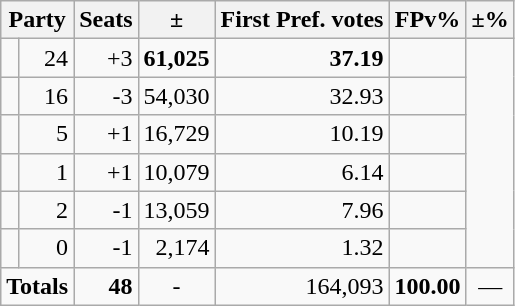<table class=wikitable>
<tr>
<th colspan=2 align=center>Party</th>
<th valign=top>Seats</th>
<th valign=top>±</th>
<th valign=top>First Pref. votes</th>
<th valign=top>FPv%</th>
<th valign=top>±%</th>
</tr>
<tr>
<td></td>
<td align=right>24</td>
<td align=right>+3</td>
<td align=right><strong>61,025</strong></td>
<td align=right><strong>37.19</strong></td>
<td align=right></td>
</tr>
<tr>
<td></td>
<td align=right>16</td>
<td align=right>-3</td>
<td align=right>54,030</td>
<td align=right>32.93</td>
<td align=right></td>
</tr>
<tr>
<td></td>
<td align=right>5</td>
<td align=right>+1</td>
<td align=right>16,729</td>
<td align=right>10.19</td>
<td align=right></td>
</tr>
<tr>
<td></td>
<td align=right>1</td>
<td align=right>+1</td>
<td align=right>10,079</td>
<td align=right>6.14</td>
<td align=right></td>
</tr>
<tr>
<td></td>
<td align=right>2</td>
<td align=right>-1</td>
<td align=right>13,059</td>
<td align=right>7.96</td>
<td align=right></td>
</tr>
<tr>
<td></td>
<td align=right>0</td>
<td align=right>-1</td>
<td align=right>2,174</td>
<td align=right>1.32</td>
<td align=right></td>
</tr>
<tr>
<td colspan=2 align=center><strong>Totals</strong></td>
<td align=right><strong>48</strong></td>
<td align=center>-</td>
<td align=right>164,093</td>
<td align=center><strong>100.00</strong></td>
<td align=center>—</td>
</tr>
</table>
